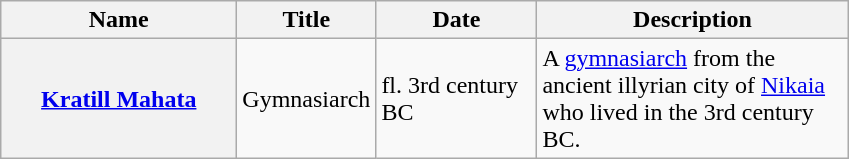<table class="wikitable sortable">
<tr>
<th scope="col" style="width: 150px;">Name</th>
<th scope="col" style="width: 50px;">Title</th>
<th scope="col" style="width: 100px;">Date</th>
<th scope="col" style="width: 200px;">Description</th>
</tr>
<tr>
<th><a href='#'>Kratill Mahata</a></th>
<td>Gymnasiarch</td>
<td>fl. 3rd century BC</td>
<td>A <a href='#'>gymnasiarch</a> from the ancient illyrian city of <a href='#'>Nikaia</a> who lived in the 3rd century BC.</td>
</tr>
</table>
